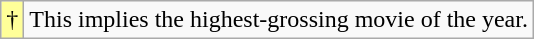<table class="wikitable">
<tr>
<td style="background-color:#FFFF99">†</td>
<td>This implies the highest-grossing movie of the year.</td>
</tr>
</table>
